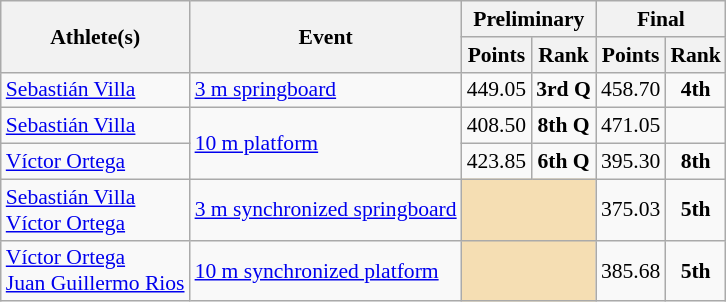<table class=wikitable style="font-size:90%">
<tr>
<th rowspan="2">Athlete(s)</th>
<th rowspan="2">Event</th>
<th colspan="2">Preliminary</th>
<th colspan="2">Final</th>
</tr>
<tr>
<th>Points</th>
<th>Rank</th>
<th>Points</th>
<th>Rank</th>
</tr>
<tr>
<td><a href='#'>Sebastián Villa</a></td>
<td><a href='#'>3 m springboard</a></td>
<td align=center>449.05</td>
<td align=center><strong>3rd Q</strong></td>
<td align=center>458.70</td>
<td align=center><strong>4th</strong></td>
</tr>
<tr>
<td><a href='#'>Sebastián Villa</a></td>
<td rowspan=2><a href='#'>10 m platform</a></td>
<td align=center>408.50</td>
<td align=center><strong>8th Q</strong></td>
<td align=center>471.05</td>
<td align=center></td>
</tr>
<tr>
<td><a href='#'>Víctor Ortega</a></td>
<td align=center>423.85</td>
<td align=center><strong>6th Q</strong></td>
<td align=center>395.30</td>
<td align=center><strong>8th</strong></td>
</tr>
<tr>
<td><a href='#'>Sebastián Villa</a><br><a href='#'>Víctor Ortega</a></td>
<td><a href='#'>3 m synchronized springboard</a></td>
<td colspan=2 bgcolor=wheat></td>
<td align=center>375.03</td>
<td align=center><strong>5th</strong></td>
</tr>
<tr>
<td><a href='#'>Víctor Ortega</a><br><a href='#'>Juan Guillermo Rios</a></td>
<td><a href='#'>10 m synchronized platform</a></td>
<td colspan=2 bgcolor=wheat></td>
<td align=center>385.68</td>
<td align=center><strong>5th</strong></td>
</tr>
</table>
